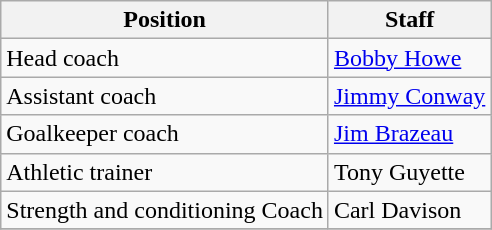<table class="wikitable">
<tr>
<th>Position</th>
<th>Staff</th>
</tr>
<tr>
<td>Head coach</td>
<td> <a href='#'>Bobby Howe</a></td>
</tr>
<tr>
<td>Assistant coach</td>
<td> <a href='#'>Jimmy Conway</a></td>
</tr>
<tr>
<td>Goalkeeper coach</td>
<td> <a href='#'>Jim Brazeau</a></td>
</tr>
<tr>
<td>Athletic trainer</td>
<td> Tony Guyette</td>
</tr>
<tr>
<td>Strength and conditioning Coach</td>
<td> Carl Davison</td>
</tr>
<tr>
</tr>
</table>
